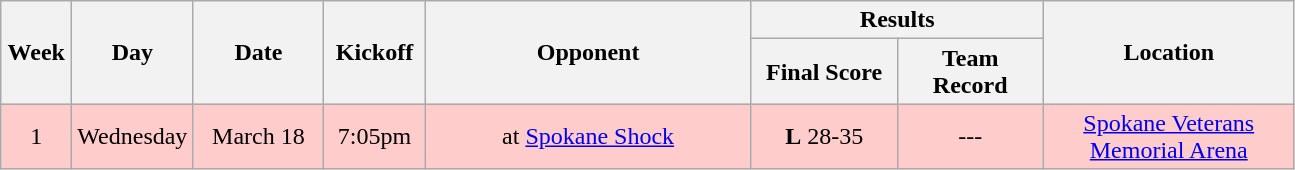<table class="wikitable">
<tr>
<th rowspan="2" style="width:40px;">Week</th>
<th rowspan="2" style="width:70px;">Day</th>
<th rowspan="2" style="width:80px;">Date</th>
<th rowspan="2" style="width:60px;">Kickoff</th>
<th rowspan="2" style="width:210px;">Opponent</th>
<th colspan="2" style="width:180px;">Results</th>
<th rowspan="2" style="width:160px;">Location</th>
</tr>
<tr>
<th style="width:90px;">Final Score</th>
<th style="width:90px;">Team Record</th>
</tr>
<tr style="text-align:center; background:#fcc; text-align:center;">
<td>1</td>
<td>Wednesday</td>
<td>March 18</td>
<td>7:05pm</td>
<td>at <a href='#'>Spokane Shock</a></td>
<td><strong>L</strong> 28-35</td>
<td>---</td>
<td><a href='#'>Spokane Veterans Memorial Arena</a></td>
</tr>
</table>
